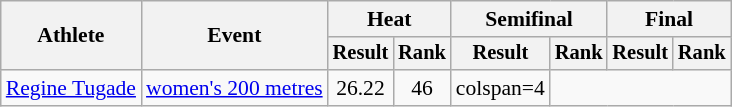<table class=wikitable style=font-size:90%>
<tr>
<th rowspan=2>Athlete</th>
<th rowspan=2>Event</th>
<th colspan=2>Heat</th>
<th colspan=2>Semifinal</th>
<th colspan=2>Final</th>
</tr>
<tr style=font-size:95%>
<th>Result</th>
<th>Rank</th>
<th>Result</th>
<th>Rank</th>
<th>Result</th>
<th>Rank</th>
</tr>
<tr align=center>
<td align=left><a href='#'>Regine Tugade</a></td>
<td align=left><a href='#'>women's 200 metres</a></td>
<td>26.22</td>
<td>46</td>
<td>colspan=4 </td>
</tr>
</table>
